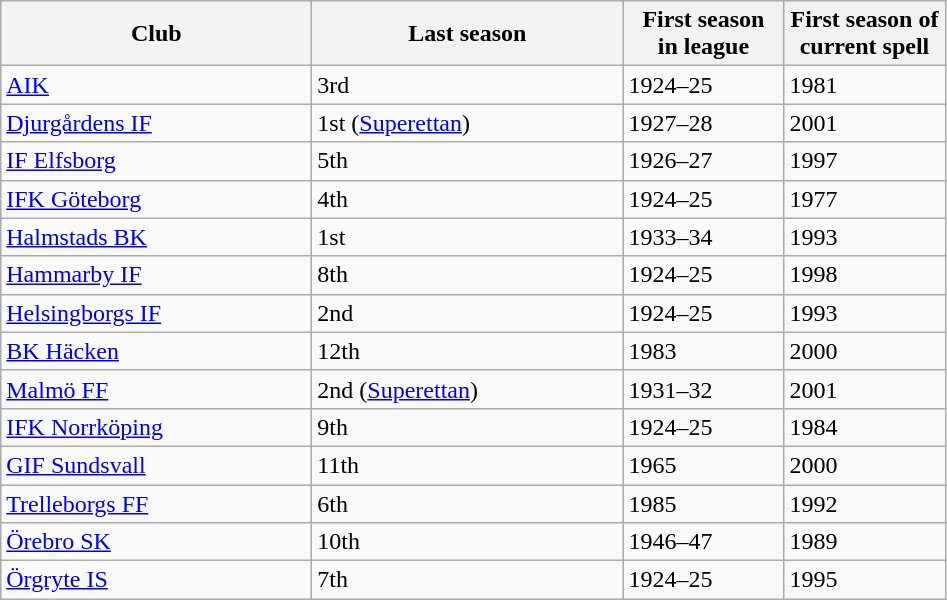<table class="wikitable">
<tr>
<th style="width: 200px;">Club</th>
<th style="width: 200px;">Last season</th>
<th style="width: 100px;">First season<br>in league</th>
<th style="width: 100px;">First season of<br>current spell</th>
</tr>
<tr>
<td><a href='#'>AIK</a></td>
<td>3rd</td>
<td>1924–25</td>
<td>1981</td>
</tr>
<tr>
<td><a href='#'>Djurgårdens IF</a></td>
<td>1st (<a href='#'>Superettan</a>)</td>
<td>1927–28</td>
<td>2001</td>
</tr>
<tr>
<td><a href='#'>IF Elfsborg</a></td>
<td>5th</td>
<td>1926–27</td>
<td>1997</td>
</tr>
<tr>
<td><a href='#'>IFK Göteborg</a></td>
<td>4th</td>
<td>1924–25</td>
<td>1977</td>
</tr>
<tr>
<td><a href='#'>Halmstads BK</a></td>
<td>1st</td>
<td>1933–34</td>
<td>1993</td>
</tr>
<tr>
<td><a href='#'>Hammarby IF</a></td>
<td>8th</td>
<td>1924–25</td>
<td>1998</td>
</tr>
<tr>
<td><a href='#'>Helsingborgs IF</a></td>
<td>2nd</td>
<td>1924–25</td>
<td>1993</td>
</tr>
<tr>
<td><a href='#'>BK Häcken</a></td>
<td>12th</td>
<td>1983</td>
<td>2000</td>
</tr>
<tr>
<td><a href='#'>Malmö FF</a></td>
<td>2nd (<a href='#'>Superettan</a>)</td>
<td>1931–32</td>
<td>2001</td>
</tr>
<tr>
<td><a href='#'>IFK Norrköping</a></td>
<td>9th</td>
<td>1924–25</td>
<td>1984</td>
</tr>
<tr>
<td><a href='#'>GIF Sundsvall</a></td>
<td>11th</td>
<td>1965</td>
<td>2000</td>
</tr>
<tr>
<td><a href='#'>Trelleborgs FF</a></td>
<td>6th</td>
<td>1985</td>
<td>1992</td>
</tr>
<tr>
<td><a href='#'>Örebro SK</a></td>
<td>10th</td>
<td>1946–47</td>
<td>1989</td>
</tr>
<tr>
<td><a href='#'>Örgryte IS</a></td>
<td>7th</td>
<td>1924–25</td>
<td>1995</td>
</tr>
</table>
